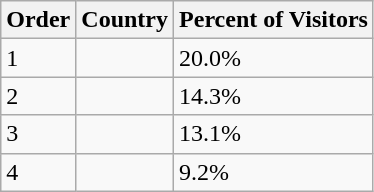<table class="wikitable sortable" style="text-align:left">
<tr>
<th>Order</th>
<th>Country</th>
<th>Percent of Visitors</th>
</tr>
<tr>
<td>1</td>
<td></td>
<td>20.0%</td>
</tr>
<tr>
<td>2</td>
<td></td>
<td>14.3%</td>
</tr>
<tr>
<td>3</td>
<td></td>
<td>13.1%</td>
</tr>
<tr>
<td>4</td>
<td></td>
<td>9.2%</td>
</tr>
</table>
